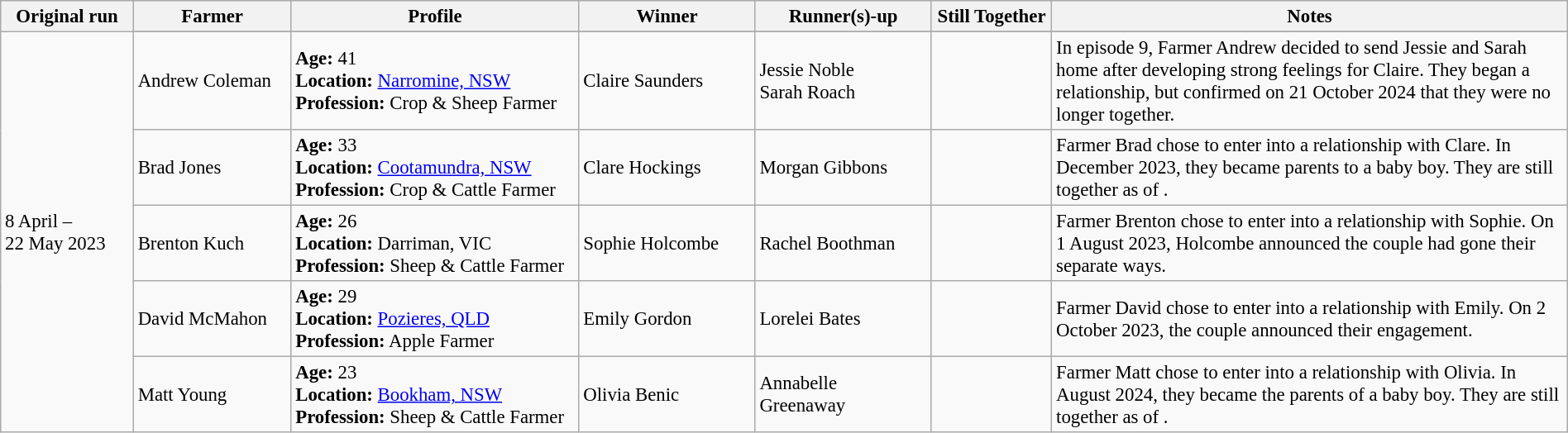<table class="wikitable plainrowheaders" style="font-size:95%; width:100%;">
<tr>
<th width=100>Original run</th>
<th width=120>Farmer</th>
<th width=225>Profile</th>
<th width=135>Winner</th>
<th width=135>Runner(s)-up</th>
<th width=90>Still Together</th>
<th>Notes</th>
</tr>
<tr>
<td rowspan="6">8 April – <br> 22 May 2023</td>
</tr>
<tr>
<td>Andrew Coleman</td>
<td><strong>Age:</strong> 41 <br><strong>Location:</strong> <a href='#'> Narromine, NSW</a> <br><strong>Profession:</strong> Crop & Sheep Farmer</td>
<td>Claire Saunders</td>
<td>Jessie Noble <br> Sarah Roach</td>
<td></td>
<td>In episode 9, Farmer Andrew decided to send Jessie and Sarah home after developing strong feelings for Claire. They began a relationship, but confirmed on 21 October 2024 that they were no longer together.</td>
</tr>
<tr>
<td>Brad Jones</td>
<td><strong>Age:</strong> 33 <br> <strong>Location:</strong> <a href='#'>Cootamundra, NSW</a> <br> <strong>Profession:</strong> Crop & Cattle Farmer</td>
<td>Clare Hockings</td>
<td>Morgan Gibbons</td>
<td></td>
<td>Farmer Brad chose to enter into a relationship with Clare. In December 2023, they became parents to a baby boy. They are still together as of  .</td>
</tr>
<tr>
<td>Brenton Kuch</td>
<td><strong>Age:</strong> 26 <br> <strong>Location:</strong> Darriman, VIC <br> <strong>Profession:</strong> Sheep & Cattle Farmer</td>
<td>Sophie Holcombe</td>
<td>Rachel Boothman</td>
<td></td>
<td>Farmer Brenton chose to enter into a relationship with Sophie. On 1 August 2023, Holcombe announced the couple had gone their separate ways.</td>
</tr>
<tr>
<td>David McMahon</td>
<td><strong>Age:</strong> 29 <br> <strong>Location:</strong> <a href='#'>Pozieres, QLD</a> <br> <strong>Profession:</strong> Apple Farmer</td>
<td>Emily Gordon</td>
<td>Lorelei Bates</td>
<td></td>
<td>Farmer David chose to enter into a relationship with Emily. On 2 October 2023, the couple announced their engagement.</td>
</tr>
<tr>
<td>Matt Young</td>
<td><strong>Age:</strong> 23 <br> <strong>Location:</strong> <a href='#'>Bookham, NSW</a> <br> <strong>Profession:</strong> Sheep & Cattle Farmer</td>
<td>Olivia Benic</td>
<td>Annabelle Greenaway</td>
<td></td>
<td>Farmer Matt chose to enter into a relationship with Olivia. In August 2024, they became the parents of a baby boy. They are still together as of  .</td>
</tr>
</table>
